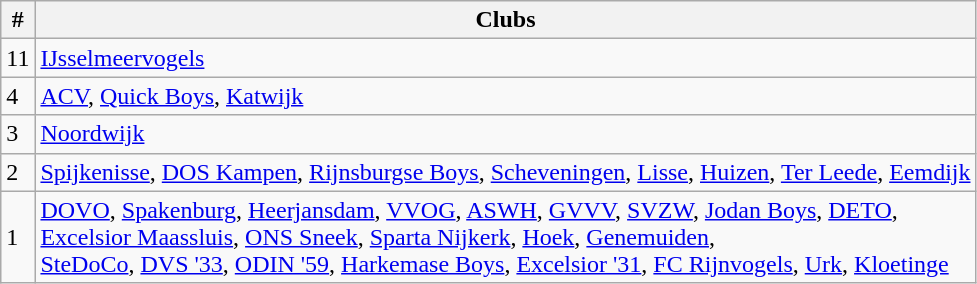<table class="wikitable">
<tr>
<th>#</th>
<th>Clubs</th>
</tr>
<tr>
<td>11</td>
<td><a href='#'>IJsselmeervogels</a></td>
</tr>
<tr>
<td>4</td>
<td><a href='#'>ACV</a>, <a href='#'>Quick Boys</a>, <a href='#'>Katwijk</a></td>
</tr>
<tr>
<td>3</td>
<td><a href='#'>Noordwijk</a></td>
</tr>
<tr>
<td>2</td>
<td><a href='#'>Spijkenisse</a>, <a href='#'>DOS Kampen</a>, <a href='#'>Rijnsburgse Boys</a>, <a href='#'>Scheveningen</a>, <a href='#'>Lisse</a>, <a href='#'>Huizen</a>, <a href='#'>Ter Leede</a>, <a href='#'>Eemdijk</a></td>
</tr>
<tr>
<td>1</td>
<td><a href='#'>DOVO</a>, <a href='#'>Spakenburg</a>, <a href='#'>Heerjansdam</a>, <a href='#'>VVOG</a>, <a href='#'>ASWH</a>,  <a href='#'>GVVV</a>, <a href='#'>SVZW</a>, <a href='#'>Jodan Boys</a>, <a href='#'>DETO</a>,<br><a href='#'>Excelsior Maassluis</a>, <a href='#'>ONS Sneek</a>, <a href='#'>Sparta Nijkerk</a>, <a href='#'>Hoek</a>, <a href='#'>Genemuiden</a>,<br><a href='#'>SteDoCo</a>, <a href='#'>DVS '33</a>, <a href='#'>ODIN '59</a>, <a href='#'>Harkemase Boys</a>, <a href='#'>Excelsior '31</a>, <a href='#'>FC Rijnvogels</a>, <a href='#'>Urk</a>, <a href='#'>Kloetinge</a></td>
</tr>
</table>
